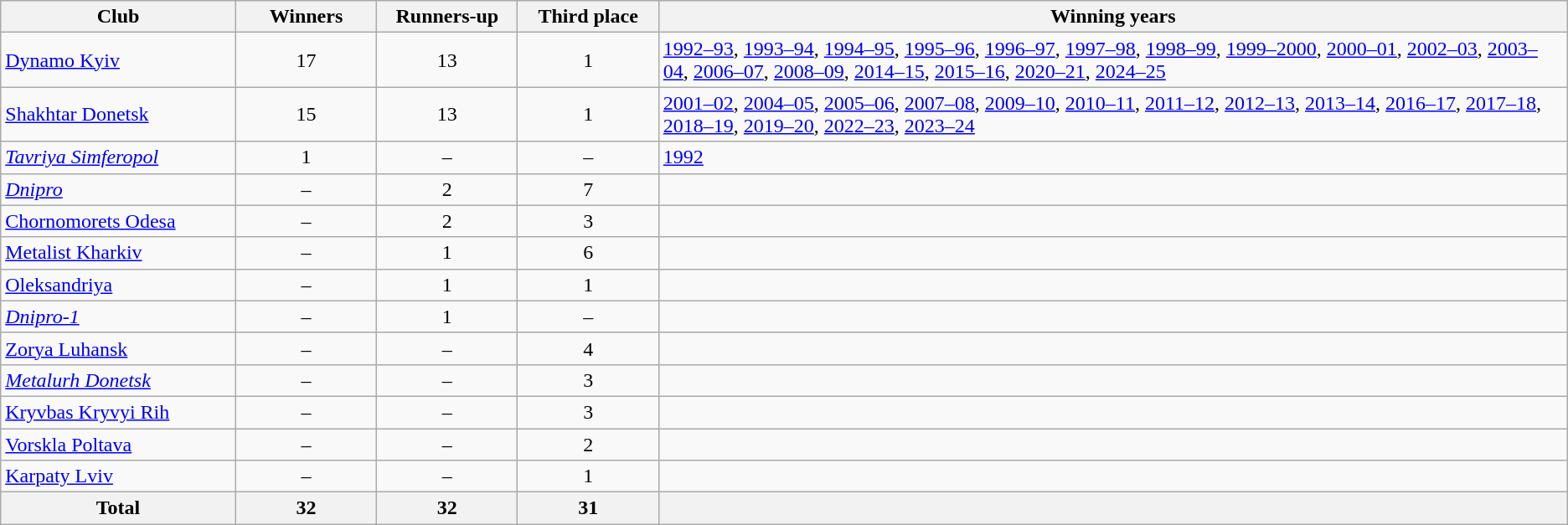<table class="wikitable">
<tr>
<th style="width:15%;">Club</th>
<th style="width:9%;">Winners</th>
<th style="width:9%;">Runners-up</th>
<th style="width:9%;">Third place</th>
<th style="width:80%;">Winning years</th>
</tr>
<tr>
<td><a href='#'>Dynamo Kyiv</a></td>
<td align=center>17</td>
<td align=center>13</td>
<td align=center>1</td>
<td><a href='#'>1992–93</a>, <a href='#'>1993–94</a>, <a href='#'>1994–95</a>, <a href='#'>1995–96</a>, <a href='#'>1996–97</a>, <a href='#'>1997–98</a>, <a href='#'>1998–99</a>, <a href='#'>1999–2000</a>, <a href='#'>2000–01</a>, <a href='#'>2002–03</a>, <a href='#'>2003–04</a>, <a href='#'>2006–07</a>, <a href='#'>2008–09</a>, <a href='#'>2014–15</a>, <a href='#'>2015–16</a>, <a href='#'>2020–21</a>, <a href='#'>2024–25</a></td>
</tr>
<tr>
<td><a href='#'>Shakhtar Donetsk</a></td>
<td align=center>15</td>
<td align=center>13</td>
<td align=center>1</td>
<td><a href='#'>2001–02</a>, <a href='#'>2004–05</a>, <a href='#'>2005–06</a>, <a href='#'>2007–08</a>, <a href='#'>2009–10</a>, <a href='#'>2010–11</a>, <a href='#'>2011–12</a>, <a href='#'>2012–13</a>, <a href='#'>2013–14</a>, <a href='#'>2016–17</a>, <a href='#'>2017–18</a>, <a href='#'>2018–19</a>, <a href='#'>2019–20</a>, <a href='#'>2022–23</a>, <a href='#'>2023–24</a></td>
</tr>
<tr>
<td><em><a href='#'>Tavriya Simferopol</a></em></td>
<td align=center>1</td>
<td align=center>–</td>
<td align=center>–</td>
<td><a href='#'>1992</a></td>
</tr>
<tr>
<td><em><a href='#'>Dnipro</a></em></td>
<td align=center>–</td>
<td align=center>2</td>
<td align=center>7</td>
<td></td>
</tr>
<tr>
<td><a href='#'>Chornomorets Odesa</a></td>
<td align=center>–</td>
<td align=center>2</td>
<td align=center>3</td>
<td></td>
</tr>
<tr>
<td><a href='#'>Metalist Kharkiv</a></td>
<td align=center>–</td>
<td align=center>1</td>
<td align=center>6</td>
<td></td>
</tr>
<tr>
<td><a href='#'>Oleksandriya</a></td>
<td align=center>–</td>
<td align=center>1</td>
<td align=center>1</td>
<td></td>
</tr>
<tr>
<td><em><a href='#'>Dnipro-1</a></em></td>
<td align=center>–</td>
<td align=center>1</td>
<td align=center>–</td>
<td></td>
</tr>
<tr>
<td><a href='#'>Zorya Luhansk</a></td>
<td align=center>–</td>
<td align=center>–</td>
<td align=center>4</td>
<td></td>
</tr>
<tr>
<td><em><a href='#'>Metalurh Donetsk</a></em></td>
<td align=center>–</td>
<td align=center>–</td>
<td align=center>3</td>
<td></td>
</tr>
<tr>
<td><a href='#'>Kryvbas Kryvyi Rih</a></td>
<td align=center>–</td>
<td align=center>–</td>
<td align=center>3</td>
<td></td>
</tr>
<tr>
<td><a href='#'>Vorskla Poltava</a></td>
<td align=center>–</td>
<td align=center>–</td>
<td align=center>2</td>
<td></td>
</tr>
<tr>
<td><a href='#'>Karpaty Lviv</a></td>
<td align=center>–</td>
<td align=center>–</td>
<td align=center>1</td>
<td></td>
</tr>
<tr>
<th>Total</th>
<th>32</th>
<th>32</th>
<th>31</th>
<th></th>
</tr>
</table>
